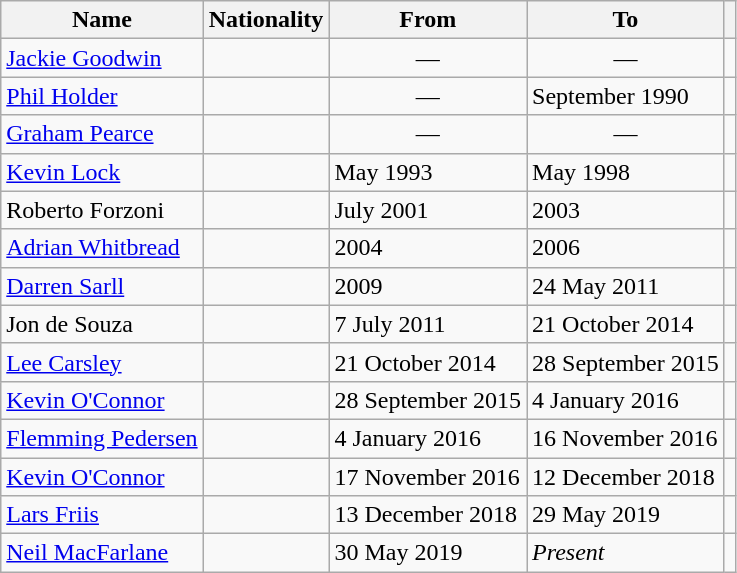<table class="wikitable plainrowheaders">
<tr>
<th scope="col">Name</th>
<th scope="col">Nationality</th>
<th scope="col">From</th>
<th>To</th>
<th scope="col" class="unsortable"></th>
</tr>
<tr>
<td><a href='#'>Jackie Goodwin</a></td>
<td></td>
<td style="text-align:center;">—</td>
<td style="text-align:center;">—</td>
<td style="text-align:center;"></td>
</tr>
<tr>
<td><a href='#'>Phil Holder</a></td>
<td></td>
<td style="text-align:center;">—</td>
<td>September 1990</td>
<td style="text-align:center;"></td>
</tr>
<tr>
<td><a href='#'>Graham Pearce</a></td>
<td></td>
<td style="text-align:center;">—</td>
<td style="text-align:center;">—</td>
<td style="text-align:center;"></td>
</tr>
<tr>
<td><a href='#'>Kevin Lock</a></td>
<td></td>
<td>May 1993</td>
<td>May 1998</td>
<td style="text-align:center;"></td>
</tr>
<tr>
<td>Roberto Forzoni</td>
<td></td>
<td>July 2001</td>
<td>2003</td>
<td style="text-align:center;"></td>
</tr>
<tr>
<td><a href='#'>Adrian Whitbread</a></td>
<td></td>
<td>2004</td>
<td>2006</td>
<td></td>
</tr>
<tr>
<td><a href='#'>Darren Sarll</a></td>
<td></td>
<td>2009</td>
<td>24 May 2011</td>
<td style="text-align:center;"></td>
</tr>
<tr>
<td>Jon de Souza</td>
<td></td>
<td>7 July 2011</td>
<td>21 October 2014</td>
<td style="text-align:center;"></td>
</tr>
<tr>
<td><a href='#'>Lee Carsley</a></td>
<td></td>
<td>21 October 2014</td>
<td>28 September 2015</td>
<td style="text-align:center;"></td>
</tr>
<tr>
<td><a href='#'>Kevin O'Connor</a></td>
<td></td>
<td>28 September 2015</td>
<td>4 January 2016</td>
<td style="text-align:center;"></td>
</tr>
<tr>
<td><a href='#'>Flemming Pedersen</a></td>
<td></td>
<td>4 January 2016</td>
<td>16 November 2016</td>
<td style="text-align:center;"></td>
</tr>
<tr>
<td><a href='#'>Kevin O'Connor</a></td>
<td></td>
<td>17 November 2016</td>
<td>12 December 2018</td>
<td style="text-align:center;"></td>
</tr>
<tr>
<td><a href='#'>Lars Friis</a></td>
<td></td>
<td>13 December 2018</td>
<td>29 May 2019</td>
<td style="text-align:center;"></td>
</tr>
<tr>
<td><a href='#'>Neil MacFarlane</a></td>
<td></td>
<td>30 May 2019</td>
<td><em>Present</em></td>
<td></td>
</tr>
</table>
